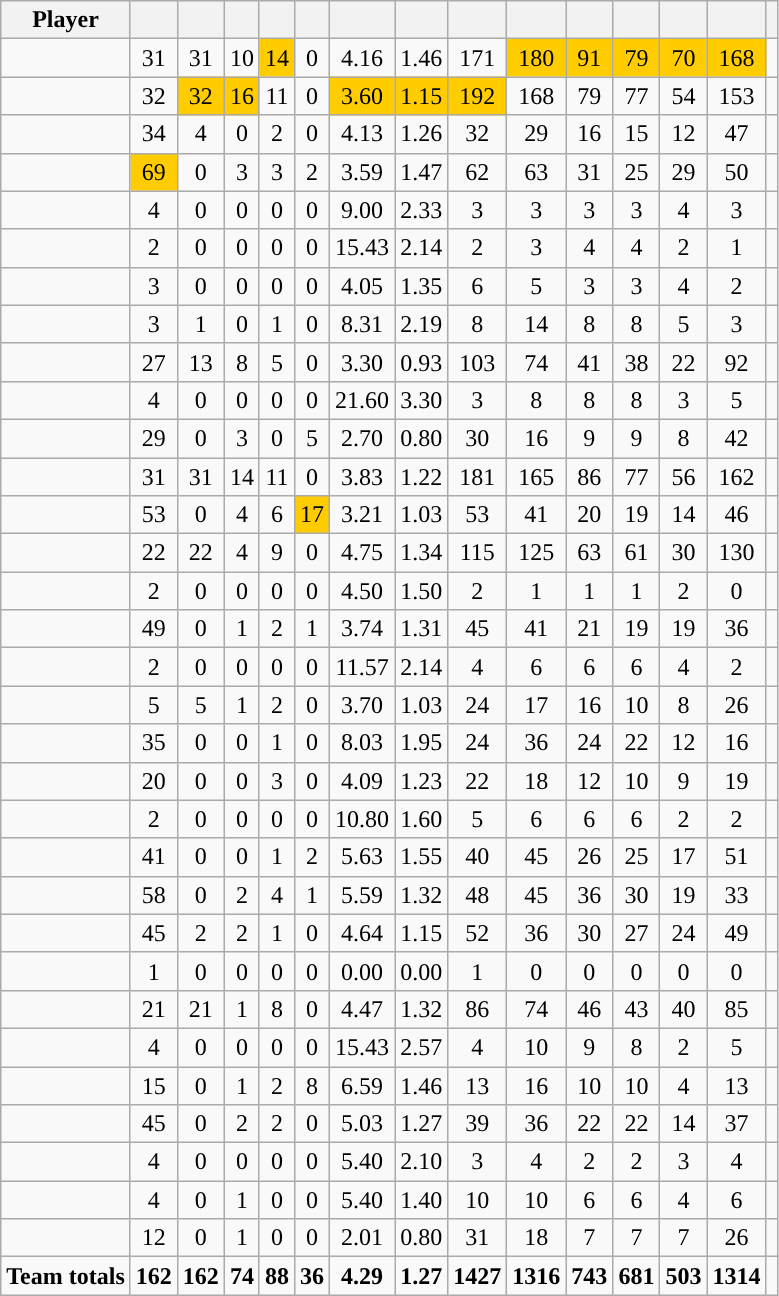<table class="wikitable sortable">
<tr>
<th>Player</th>
<th></th>
<th></th>
<th></th>
<th></th>
<th></th>
<th></th>
<th></th>
<th></th>
<th></th>
<th></th>
<th></th>
<th></th>
<th></th>
<th></th>
</tr>
<tr align=center>
<td></td>
<td>31</td>
<td>31</td>
<td>10</td>
<td bgcolor=#ffcc00>14</td>
<td>0</td>
<td>4.16</td>
<td>1.46</td>
<td>171</td>
<td bgcolor=#ffcc00>180</td>
<td bgcolor=#ffcc00>91</td>
<td bgcolor=#ffcc00>79</td>
<td bgcolor=#ffcc00>70</td>
<td bgcolor=#ffcc00>168</td>
<td></td>
</tr>
<tr align=center>
<td></td>
<td>32</td>
<td bgcolor=#ffcc00>32</td>
<td bgcolor=#ffcc00>16</td>
<td>11</td>
<td>0</td>
<td bgcolor=#ffcc00>3.60</td>
<td bgcolor=#ffcc00>1.15</td>
<td bgcolor=#ffcc00>192</td>
<td>168</td>
<td>79</td>
<td>77</td>
<td>54</td>
<td>153</td>
<td></td>
</tr>
<tr align=center>
<td></td>
<td>34</td>
<td>4</td>
<td>0</td>
<td>2</td>
<td>0</td>
<td>4.13</td>
<td>1.26</td>
<td>32</td>
<td>29</td>
<td>16</td>
<td>15</td>
<td>12</td>
<td>47</td>
<td></td>
</tr>
<tr align=center>
<td></td>
<td bgcolor=#ffcc00>69</td>
<td>0</td>
<td>3</td>
<td>3</td>
<td>2</td>
<td>3.59</td>
<td>1.47</td>
<td>62</td>
<td>63</td>
<td>31</td>
<td>25</td>
<td>29</td>
<td>50</td>
<td></td>
</tr>
<tr align=center>
<td></td>
<td>4</td>
<td>0</td>
<td>0</td>
<td>0</td>
<td>0</td>
<td>9.00</td>
<td>2.33</td>
<td>3</td>
<td>3</td>
<td>3</td>
<td>3</td>
<td>4</td>
<td>3</td>
<td></td>
</tr>
<tr align=center>
<td></td>
<td>2</td>
<td>0</td>
<td>0</td>
<td>0</td>
<td>0</td>
<td>15.43</td>
<td>2.14</td>
<td>2</td>
<td>3</td>
<td>4</td>
<td>4</td>
<td>2</td>
<td>1</td>
<td></td>
</tr>
<tr align=center>
<td></td>
<td>3</td>
<td>0</td>
<td>0</td>
<td>0</td>
<td>0</td>
<td>4.05</td>
<td>1.35</td>
<td>6</td>
<td>5</td>
<td>3</td>
<td>3</td>
<td>4</td>
<td>2</td>
<td></td>
</tr>
<tr align=center>
<td></td>
<td>3</td>
<td>1</td>
<td>0</td>
<td>1</td>
<td>0</td>
<td>8.31</td>
<td>2.19</td>
<td>8</td>
<td>14</td>
<td>8</td>
<td>8</td>
<td>5</td>
<td>3</td>
<td></td>
</tr>
<tr align=center>
<td></td>
<td>27</td>
<td>13</td>
<td>8</td>
<td>5</td>
<td>0</td>
<td>3.30</td>
<td>0.93</td>
<td>103</td>
<td>74</td>
<td>41</td>
<td>38</td>
<td>22</td>
<td>92</td>
<td></td>
</tr>
<tr align=center>
<td></td>
<td>4</td>
<td>0</td>
<td>0</td>
<td>0</td>
<td>0</td>
<td>21.60</td>
<td>3.30</td>
<td>3</td>
<td>8</td>
<td>8</td>
<td>8</td>
<td>3</td>
<td>5</td>
<td></td>
</tr>
<tr align=center>
<td></td>
<td>29</td>
<td>0</td>
<td>3</td>
<td>0</td>
<td>5</td>
<td>2.70</td>
<td>0.80</td>
<td>30</td>
<td>16</td>
<td>9</td>
<td>9</td>
<td>8</td>
<td>42</td>
<td></td>
</tr>
<tr align=center>
<td></td>
<td>31</td>
<td>31</td>
<td>14</td>
<td>11</td>
<td>0</td>
<td>3.83</td>
<td>1.22</td>
<td>181</td>
<td>165</td>
<td>86</td>
<td>77</td>
<td>56</td>
<td>162</td>
<td></td>
</tr>
<tr align=center>
<td></td>
<td>53</td>
<td>0</td>
<td>4</td>
<td>6</td>
<td bgcolor=#ffcc00>17</td>
<td>3.21</td>
<td>1.03</td>
<td>53</td>
<td>41</td>
<td>20</td>
<td>19</td>
<td>14</td>
<td>46</td>
<td></td>
</tr>
<tr align=center>
<td></td>
<td>22</td>
<td>22</td>
<td>4</td>
<td>9</td>
<td>0</td>
<td>4.75</td>
<td>1.34</td>
<td>115</td>
<td>125</td>
<td>63</td>
<td>61</td>
<td>30</td>
<td>130</td>
<td></td>
</tr>
<tr align=center>
<td></td>
<td>2</td>
<td>0</td>
<td>0</td>
<td>0</td>
<td>0</td>
<td>4.50</td>
<td>1.50</td>
<td>2</td>
<td>1</td>
<td>1</td>
<td>1</td>
<td>2</td>
<td>0</td>
<td></td>
</tr>
<tr align=center>
<td></td>
<td>49</td>
<td>0</td>
<td>1</td>
<td>2</td>
<td>1</td>
<td>3.74</td>
<td>1.31</td>
<td>45</td>
<td>41</td>
<td>21</td>
<td>19</td>
<td>19</td>
<td>36</td>
<td></td>
</tr>
<tr align=center>
<td></td>
<td>2</td>
<td>0</td>
<td>0</td>
<td>0</td>
<td>0</td>
<td>11.57</td>
<td>2.14</td>
<td>4</td>
<td>6</td>
<td>6</td>
<td>6</td>
<td>4</td>
<td>2</td>
<td></td>
</tr>
<tr align=center>
<td></td>
<td>5</td>
<td>5</td>
<td>1</td>
<td>2</td>
<td>0</td>
<td>3.70</td>
<td>1.03</td>
<td>24</td>
<td>17</td>
<td>16</td>
<td>10</td>
<td>8</td>
<td>26</td>
<td></td>
</tr>
<tr align=center>
<td></td>
<td>35</td>
<td>0</td>
<td>0</td>
<td>1</td>
<td>0</td>
<td>8.03</td>
<td>1.95</td>
<td>24</td>
<td>36</td>
<td>24</td>
<td>22</td>
<td>12</td>
<td>16</td>
<td></td>
</tr>
<tr align=center>
<td></td>
<td>20</td>
<td>0</td>
<td>0</td>
<td>3</td>
<td>0</td>
<td>4.09</td>
<td>1.23</td>
<td>22</td>
<td>18</td>
<td>12</td>
<td>10</td>
<td>9</td>
<td>19</td>
<td></td>
</tr>
<tr align=center>
<td></td>
<td>2</td>
<td>0</td>
<td>0</td>
<td>0</td>
<td>0</td>
<td>10.80</td>
<td>1.60</td>
<td>5</td>
<td>6</td>
<td>6</td>
<td>6</td>
<td>2</td>
<td>2</td>
<td></td>
</tr>
<tr align=center>
<td></td>
<td>41</td>
<td>0</td>
<td>0</td>
<td>1</td>
<td>2</td>
<td>5.63</td>
<td>1.55</td>
<td>40</td>
<td>45</td>
<td>26</td>
<td>25</td>
<td>17</td>
<td>51</td>
<td></td>
</tr>
<tr align=center>
<td></td>
<td>58</td>
<td>0</td>
<td>2</td>
<td>4</td>
<td>1</td>
<td>5.59</td>
<td>1.32</td>
<td>48</td>
<td>45</td>
<td>36</td>
<td>30</td>
<td>19</td>
<td>33</td>
<td></td>
</tr>
<tr align=center>
<td></td>
<td>45</td>
<td>2</td>
<td>2</td>
<td>1</td>
<td>0</td>
<td>4.64</td>
<td>1.15</td>
<td>52</td>
<td>36</td>
<td>30</td>
<td>27</td>
<td>24</td>
<td>49</td>
<td></td>
</tr>
<tr align=center>
<td></td>
<td>1</td>
<td>0</td>
<td>0</td>
<td>0</td>
<td>0</td>
<td>0.00</td>
<td>0.00</td>
<td>1</td>
<td>0</td>
<td>0</td>
<td>0</td>
<td>0</td>
<td>0</td>
<td></td>
</tr>
<tr align=center>
<td></td>
<td>21</td>
<td>21</td>
<td>1</td>
<td>8</td>
<td>0</td>
<td>4.47</td>
<td>1.32</td>
<td>86</td>
<td>74</td>
<td>46</td>
<td>43</td>
<td>40</td>
<td>85</td>
<td></td>
</tr>
<tr align=center>
<td></td>
<td>4</td>
<td>0</td>
<td>0</td>
<td>0</td>
<td>0</td>
<td>15.43</td>
<td>2.57</td>
<td>4</td>
<td>10</td>
<td>9</td>
<td>8</td>
<td>2</td>
<td>5</td>
<td></td>
</tr>
<tr align=center>
<td></td>
<td>15</td>
<td>0</td>
<td>1</td>
<td>2</td>
<td>8</td>
<td>6.59</td>
<td>1.46</td>
<td>13</td>
<td>16</td>
<td>10</td>
<td>10</td>
<td>4</td>
<td>13</td>
<td></td>
</tr>
<tr align=center>
<td></td>
<td>45</td>
<td>0</td>
<td>2</td>
<td>2</td>
<td>0</td>
<td>5.03</td>
<td>1.27</td>
<td>39</td>
<td>36</td>
<td>22</td>
<td>22</td>
<td>14</td>
<td>37</td>
<td></td>
</tr>
<tr align=center>
<td></td>
<td>4</td>
<td>0</td>
<td>0</td>
<td>0</td>
<td>0</td>
<td>5.40</td>
<td>2.10</td>
<td>3</td>
<td>4</td>
<td>2</td>
<td>2</td>
<td>3</td>
<td>4</td>
<td></td>
</tr>
<tr align=center>
<td></td>
<td>4</td>
<td>0</td>
<td>1</td>
<td>0</td>
<td>0</td>
<td>5.40</td>
<td>1.40</td>
<td>10</td>
<td>10</td>
<td>6</td>
<td>6</td>
<td>4</td>
<td>6</td>
<td></td>
</tr>
<tr align=center>
<td></td>
<td>12</td>
<td>0</td>
<td>1</td>
<td>0</td>
<td>0</td>
<td>2.01</td>
<td>0.80</td>
<td>31</td>
<td>18</td>
<td>7</td>
<td>7</td>
<td>7</td>
<td>26</td>
<td></td>
</tr>
<tr align=center>
<td><strong>Team totals</strong></td>
<td><strong>162</strong></td>
<td><strong>162</strong></td>
<td><strong>74</strong></td>
<td><strong>88</strong></td>
<td><strong>36</strong></td>
<td><strong>4.29</strong></td>
<td><strong>1.27</strong></td>
<td><strong>1427</strong></td>
<td><strong>1316</strong></td>
<td><strong>743</strong></td>
<td><strong>681</strong></td>
<td><strong>503</strong></td>
<td><strong>1314</strong></td>
<td></td>
</tr>
</table>
